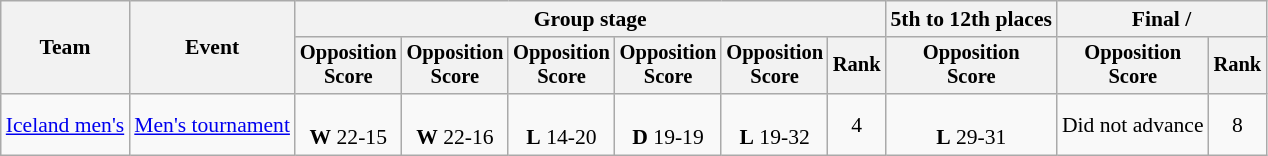<table class="wikitable" style="font-size:90%">
<tr>
<th rowspan=2>Team</th>
<th rowspan=2>Event</th>
<th colspan=6>Group stage</th>
<th>5th to 12th places</th>
<th colspan=2>Final / </th>
</tr>
<tr style="font-size:95%">
<th>Opposition<br>Score</th>
<th>Opposition<br>Score</th>
<th>Opposition<br>Score</th>
<th>Opposition<br>Score</th>
<th>Opposition<br>Score</th>
<th>Rank</th>
<th>Opposition<br>Score</th>
<th>Opposition<br>Score</th>
<th>Rank</th>
</tr>
<tr align=center>
<td align=left><a href='#'>Iceland men's</a></td>
<td align=left><a href='#'>Men's tournament</a></td>
<td><br><strong>W</strong> 22-15</td>
<td><br><strong>W</strong> 22-16</td>
<td><br><strong>L</strong> 14-20</td>
<td><br><strong>D</strong> 19-19</td>
<td><br><strong>L</strong> 19-32</td>
<td>4</td>
<td><br><strong>L</strong> 29-31</td>
<td>Did not advance</td>
<td>8</td>
</tr>
</table>
